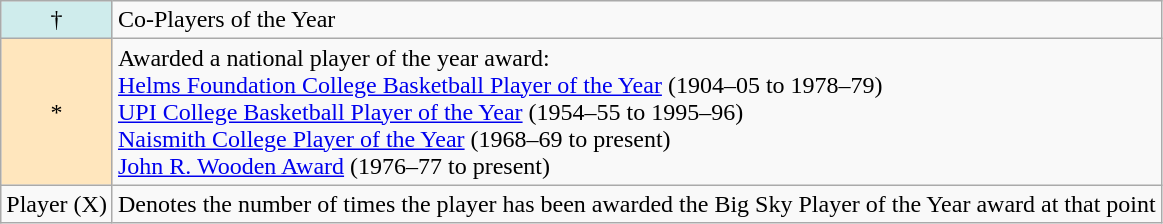<table class="wikitable">
<tr>
<td align=center style="background-color:#CFECEC;">†</td>
<td>Co-Players of the Year</td>
</tr>
<tr>
<td align=center style="background-color:#FFE6BD">*</td>
<td>Awarded a national player of the year award: <br><a href='#'>Helms Foundation College Basketball Player of the Year</a> (1904–05 to 1978–79)<br> <a href='#'>UPI College Basketball Player of the Year</a> (1954–55 to 1995–96)<br> <a href='#'>Naismith College Player of the Year</a> (1968–69 to present)<br> <a href='#'>John R. Wooden Award</a> (1976–77 to present)</td>
</tr>
<tr>
<td>Player (X)</td>
<td>Denotes the number of times the player has been awarded the Big Sky Player of the Year award at that point</td>
</tr>
</table>
